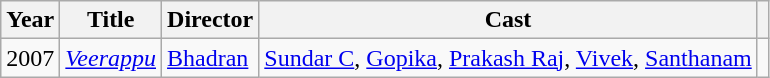<table class="wikitable plainrowheaders sortable">
<tr>
<th>Year</th>
<th>Title</th>
<th>Director</th>
<th>Cast</th>
<th class="unsortable"></th>
</tr>
<tr>
<td>2007</td>
<td><em><a href='#'>Veerappu</a></em></td>
<td><a href='#'>Bhadran</a></td>
<td><a href='#'>Sundar C</a>, <a href='#'>Gopika</a>, <a href='#'>Prakash Raj</a>, <a href='#'>Vivek</a>, <a href='#'>Santhanam</a></td>
<td style="text-align:center;"></td>
</tr>
</table>
